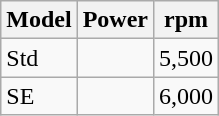<table class="wikitable" style="display: inline-table;">
<tr>
<th>Model</th>
<th>Power</th>
<th>rpm</th>
</tr>
<tr>
<td>Std</td>
<td></td>
<td>5,500</td>
</tr>
<tr>
<td>SE</td>
<td></td>
<td>6,000</td>
</tr>
</table>
